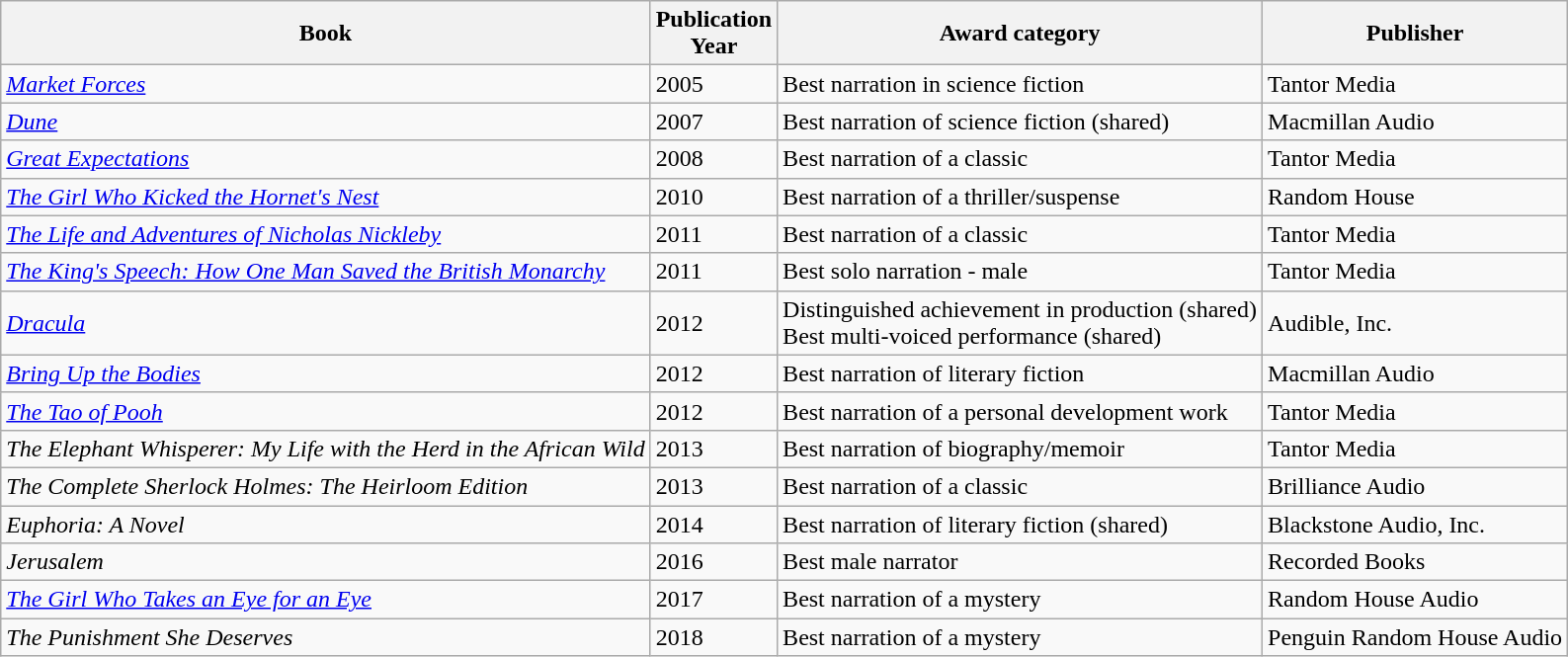<table class="wikitable">
<tr>
<th>Book</th>
<th>Publication<br>Year</th>
<th>Award category</th>
<th>Publisher</th>
</tr>
<tr>
<td><em><a href='#'>Market Forces</a></em></td>
<td>2005</td>
<td>Best narration in science fiction</td>
<td>Tantor Media</td>
</tr>
<tr>
<td><em><a href='#'>Dune</a></em></td>
<td>2007</td>
<td>Best narration of science fiction (shared)</td>
<td>Macmillan Audio</td>
</tr>
<tr>
<td><em><a href='#'>Great Expectations</a></em></td>
<td>2008</td>
<td>Best narration of a classic</td>
<td>Tantor Media</td>
</tr>
<tr>
<td><a href='#'><em>The Girl Who Kicked the Hornet's Nest</em></a></td>
<td>2010</td>
<td>Best narration of a thriller/suspense</td>
<td>Random House</td>
</tr>
<tr>
<td><a href='#'><em>The Life and Adventures of Nicholas Nickleby</em></a></td>
<td>2011</td>
<td>Best narration of a classic</td>
<td>Tantor Media</td>
</tr>
<tr>
<td><em><a href='#'>The King's Speech: How One Man Saved the British Monarchy</a></em></td>
<td>2011</td>
<td>Best solo narration - male</td>
<td>Tantor Media</td>
</tr>
<tr>
<td><em><a href='#'>Dracula</a></em></td>
<td>2012</td>
<td>Distinguished achievement in production (shared)<br>Best multi-voiced performance (shared)</td>
<td>Audible, Inc.</td>
</tr>
<tr>
<td><em><a href='#'>Bring Up the Bodies</a></em></td>
<td>2012</td>
<td>Best narration of literary fiction</td>
<td>Macmillan Audio</td>
</tr>
<tr>
<td><em><a href='#'>The Tao of Pooh</a></em></td>
<td>2012</td>
<td>Best narration of a personal development work</td>
<td>Tantor Media</td>
</tr>
<tr>
<td><em>The Elephant Whisperer: My Life with the Herd in the African Wild</em></td>
<td>2013</td>
<td>Best narration of biography/memoir</td>
<td>Tantor Media</td>
</tr>
<tr>
<td><em>The Complete Sherlock Holmes: The Heirloom Edition</em></td>
<td>2013</td>
<td>Best narration of a classic</td>
<td>Brilliance Audio</td>
</tr>
<tr>
<td><em>Euphoria: A Novel</em></td>
<td>2014</td>
<td>Best narration of literary fiction (shared)</td>
<td>Blackstone Audio, Inc.</td>
</tr>
<tr>
<td><em>Jerusalem</em></td>
<td>2016</td>
<td>Best male narrator</td>
<td>Recorded Books</td>
</tr>
<tr>
<td><em><a href='#'>The Girl Who Takes an Eye for an Eye</a></em></td>
<td>2017</td>
<td>Best narration of a mystery</td>
<td>Random House Audio</td>
</tr>
<tr>
<td><em>The Punishment She Deserves</em></td>
<td>2018</td>
<td>Best narration of a mystery</td>
<td>Penguin Random House Audio</td>
</tr>
</table>
